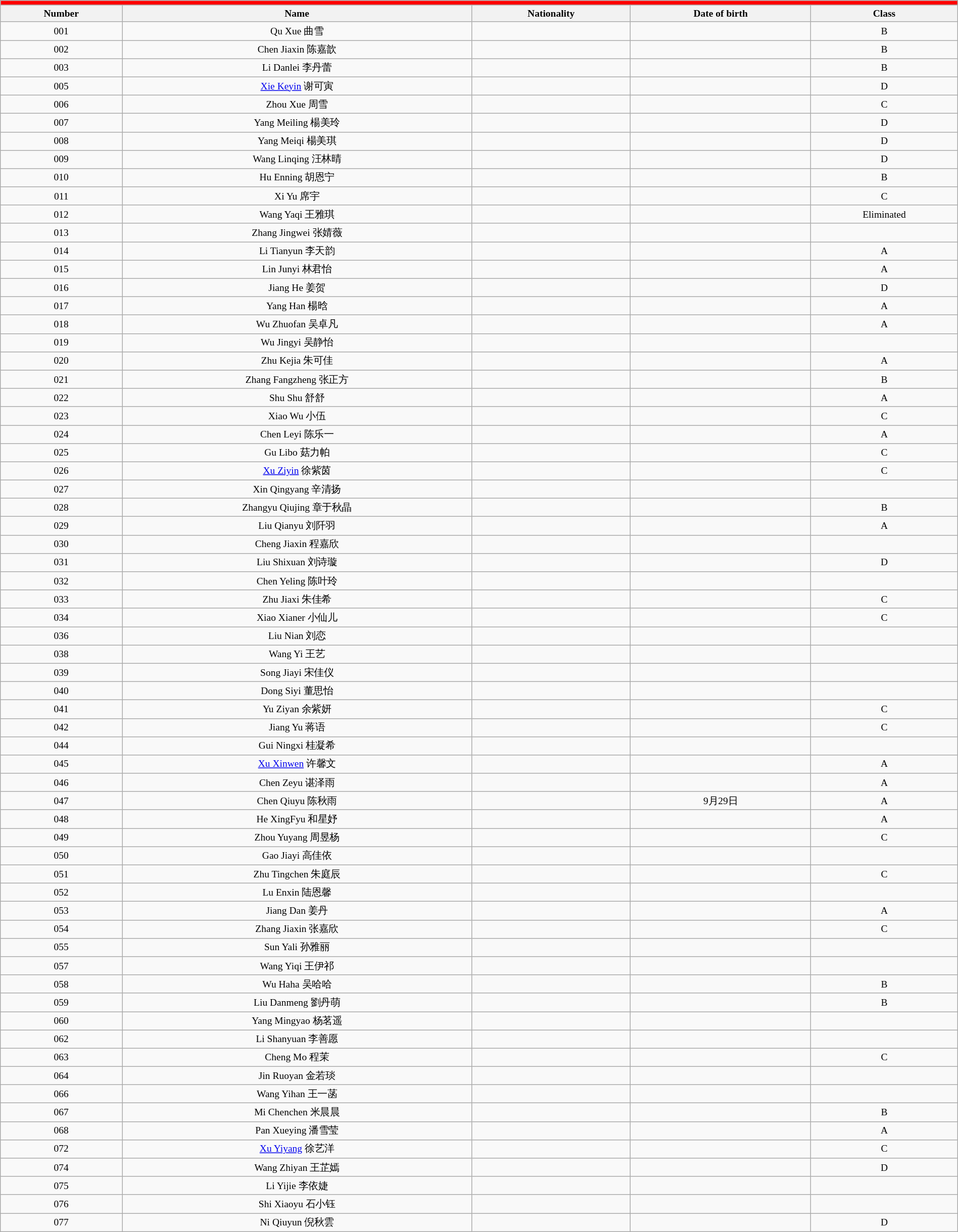<table class="wikitable sortable collapsible"  style="Font-size:small; text-align:center" width="100%">
<tr>
<th colspan="8" style="background:red;"></th>
</tr>
<tr>
<th>Number</th>
<th>Name</th>
<th>Nationality</th>
<th>Date of birth</th>
<th>Class</th>
</tr>
<tr>
<td>001</td>
<td>Qu Xue 曲雪</td>
<td></td>
<td></td>
<td>B</td>
</tr>
<tr>
<td>002</td>
<td>Chen Jiaxin 陈嘉歆</td>
<td></td>
<td></td>
<td>B</td>
</tr>
<tr>
<td>003</td>
<td>Li Danlei 李丹蕾</td>
<td></td>
<td></td>
<td>B</td>
</tr>
<tr>
<td>005</td>
<td><a href='#'>Xie Keyin</a> 谢可寅</td>
<td></td>
<td></td>
<td>D</td>
</tr>
<tr>
<td>006</td>
<td>Zhou Xue 周雪</td>
<td></td>
<td></td>
<td>C</td>
</tr>
<tr>
<td>007</td>
<td>Yang Meiling 楊美玲</td>
<td></td>
<td></td>
<td>D</td>
</tr>
<tr>
<td>008</td>
<td>Yang Meiqi 楊美琪</td>
<td></td>
<td></td>
<td>D</td>
</tr>
<tr>
<td>009</td>
<td>Wang Linqing 汪林晴</td>
<td></td>
<td></td>
<td>D</td>
</tr>
<tr>
<td>010</td>
<td>Hu Enning 胡恩宁</td>
<td></td>
<td></td>
<td>B</td>
</tr>
<tr>
<td>011</td>
<td>Xi Yu 席宇</td>
<td></td>
<td></td>
<td>C</td>
</tr>
<tr>
<td>012</td>
<td>Wang Yaqi 王雅琪</td>
<td></td>
<td></td>
<td>Eliminated</td>
</tr>
<tr>
<td>013</td>
<td>Zhang Jingwei 张婧薇</td>
<td></td>
<td></td>
<td></td>
</tr>
<tr>
<td>014</td>
<td>Li Tianyun 李天韵</td>
<td></td>
<td></td>
<td>A</td>
</tr>
<tr>
<td>015</td>
<td>Lin Junyi 林君怡</td>
<td></td>
<td></td>
<td>A</td>
</tr>
<tr>
<td>016</td>
<td>Jiang He 姜贺</td>
<td></td>
<td></td>
<td>D</td>
</tr>
<tr>
<td>017</td>
<td>Yang Han 楊晗</td>
<td></td>
<td></td>
<td>A</td>
</tr>
<tr>
<td>018</td>
<td>Wu Zhuofan 吴卓凡</td>
<td></td>
<td></td>
<td>A</td>
</tr>
<tr>
<td>019</td>
<td>Wu Jingyi 吴静怡</td>
<td></td>
<td></td>
<td></td>
</tr>
<tr>
<td>020</td>
<td>Zhu Kejia 朱可佳</td>
<td></td>
<td></td>
<td>A</td>
</tr>
<tr>
<td>021</td>
<td>Zhang Fangzheng 张正方</td>
<td></td>
<td></td>
<td>B</td>
</tr>
<tr>
<td>022</td>
<td>Shu Shu 舒舒</td>
<td></td>
<td></td>
<td>A</td>
</tr>
<tr>
<td>023</td>
<td>Xiao Wu 小伍</td>
<td></td>
<td></td>
<td>C</td>
</tr>
<tr>
<td>024</td>
<td>Chen Leyi 陈乐一</td>
<td></td>
<td></td>
<td>A</td>
</tr>
<tr>
<td>025</td>
<td>Gu Libo 菇力帕</td>
<td></td>
<td></td>
<td>C</td>
</tr>
<tr>
<td>026</td>
<td><a href='#'>Xu Ziyin</a> 徐紫茵</td>
<td></td>
<td></td>
<td>C</td>
</tr>
<tr>
<td>027</td>
<td>Xin Qingyang 辛清扬</td>
<td></td>
<td></td>
<td></td>
</tr>
<tr>
<td>028</td>
<td>Zhangyu Qiujing 章于秋晶</td>
<td></td>
<td></td>
<td>B</td>
</tr>
<tr>
<td>029</td>
<td>Liu Qianyu 刘阡羽</td>
<td></td>
<td></td>
<td>A</td>
</tr>
<tr>
<td>030</td>
<td>Cheng Jiaxin 程嘉欣</td>
<td></td>
<td></td>
<td></td>
</tr>
<tr>
<td>031</td>
<td>Liu Shixuan 刘诗璇</td>
<td></td>
<td></td>
<td>D</td>
</tr>
<tr>
<td>032</td>
<td>Chen Yeling 陈叶玲</td>
<td></td>
<td></td>
<td></td>
</tr>
<tr>
<td>033</td>
<td>Zhu Jiaxi 朱佳希</td>
<td></td>
<td></td>
<td>C</td>
</tr>
<tr>
<td>034</td>
<td>Xiao Xianer 小仙儿</td>
<td></td>
<td></td>
<td>C</td>
</tr>
<tr>
<td>036</td>
<td>Liu Nian 刘恋</td>
<td></td>
<td></td>
<td></td>
</tr>
<tr>
<td>038</td>
<td>Wang Yi 王艺</td>
<td></td>
<td></td>
<td></td>
</tr>
<tr>
<td>039</td>
<td>Song Jiayi 宋佳仪</td>
<td></td>
<td></td>
<td></td>
</tr>
<tr>
<td>040</td>
<td>Dong Siyi 董思怡</td>
<td></td>
<td></td>
<td></td>
</tr>
<tr>
<td>041</td>
<td>Yu Ziyan 余紫妍</td>
<td></td>
<td></td>
<td>C</td>
</tr>
<tr>
<td>042</td>
<td>Jiang Yu 蒋语</td>
<td></td>
<td></td>
<td>C</td>
</tr>
<tr>
<td>044</td>
<td>Gui Ningxi 桂凝希</td>
<td></td>
<td></td>
<td></td>
</tr>
<tr>
<td>045</td>
<td><a href='#'>Xu Xinwen</a> 许馨文</td>
<td></td>
<td></td>
<td>A</td>
</tr>
<tr>
<td>046</td>
<td>Chen Zeyu 谌泽雨</td>
<td></td>
<td></td>
<td>A</td>
</tr>
<tr>
<td>047</td>
<td>Chen Qiuyu 陈秋雨</td>
<td></td>
<td>9月29日</td>
<td>A</td>
</tr>
<tr>
<td>048</td>
<td>He XingFyu 和星妤</td>
<td></td>
<td></td>
<td>A</td>
</tr>
<tr>
<td>049</td>
<td>Zhou Yuyang 周昱杨</td>
<td></td>
<td></td>
<td>C</td>
</tr>
<tr>
<td>050</td>
<td>Gao Jiayi 高佳依</td>
<td></td>
<td></td>
<td></td>
</tr>
<tr>
<td>051</td>
<td>Zhu Tingchen 朱庭辰</td>
<td></td>
<td></td>
<td>C</td>
</tr>
<tr>
<td>052</td>
<td>Lu Enxin 陆恩馨</td>
<td></td>
<td></td>
<td></td>
</tr>
<tr>
<td>053</td>
<td>Jiang Dan 姜丹</td>
<td></td>
<td></td>
<td>A</td>
</tr>
<tr>
<td>054</td>
<td>Zhang Jiaxin 张嘉欣</td>
<td></td>
<td></td>
<td>C</td>
</tr>
<tr>
<td>055</td>
<td>Sun Yali 孙雅丽</td>
<td></td>
<td></td>
<td></td>
</tr>
<tr>
<td>057</td>
<td>Wang Yiqi 王伊祁</td>
<td></td>
<td></td>
<td></td>
</tr>
<tr>
<td>058</td>
<td>Wu Haha 吴哈哈</td>
<td></td>
<td></td>
<td>B</td>
</tr>
<tr>
<td>059</td>
<td>Liu Danmeng 劉丹萌</td>
<td></td>
<td></td>
<td>B</td>
</tr>
<tr>
<td>060</td>
<td>Yang Mingyao 杨茗遥</td>
<td></td>
<td></td>
<td></td>
</tr>
<tr>
<td>062</td>
<td>Li Shanyuan 李善愿</td>
<td></td>
<td></td>
<td></td>
</tr>
<tr>
<td>063</td>
<td>Cheng Mo 程茉</td>
<td></td>
<td></td>
<td>C</td>
</tr>
<tr>
<td>064</td>
<td>Jin Ruoyan 金若琰</td>
<td></td>
<td></td>
<td></td>
</tr>
<tr>
<td>066</td>
<td>Wang Yihan 王一菡</td>
<td></td>
<td></td>
<td></td>
</tr>
<tr>
<td>067</td>
<td>Mi Chenchen 米晨晨</td>
<td></td>
<td></td>
<td>B</td>
</tr>
<tr>
<td>068</td>
<td>Pan Xueying 潘雪莹</td>
<td></td>
<td></td>
<td>A</td>
</tr>
<tr>
<td>072</td>
<td><a href='#'>Xu Yiyang</a> 徐艺洋</td>
<td></td>
<td></td>
<td>C</td>
</tr>
<tr>
<td>074</td>
<td>Wang Zhiyan 王芷嫣</td>
<td></td>
<td></td>
<td>D</td>
</tr>
<tr>
<td>075</td>
<td>Li Yijie 李依婕</td>
<td></td>
<td></td>
<td></td>
</tr>
<tr>
<td>076</td>
<td>Shi Xiaoyu 石小钰</td>
<td></td>
<td></td>
<td></td>
</tr>
<tr>
<td>077</td>
<td>Ni Qiuyun 倪秋雲</td>
<td></td>
<td></td>
<td>D</td>
</tr>
</table>
